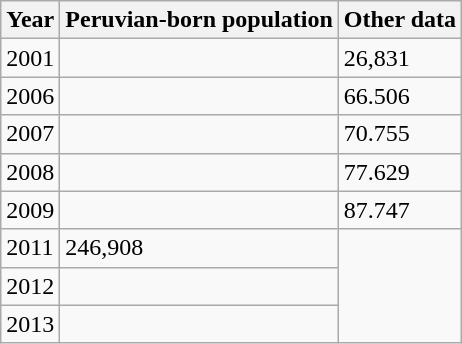<table class="wikitable">
<tr>
<th>Year</th>
<th>Peruvian-born population</th>
<th>Other data</th>
</tr>
<tr>
<td>2001</td>
<td></td>
<td>26,831</td>
</tr>
<tr>
<td>2006</td>
<td></td>
<td>66.506</td>
</tr>
<tr>
<td>2007</td>
<td></td>
<td>70.755</td>
</tr>
<tr>
<td>2008</td>
<td></td>
<td>77.629</td>
</tr>
<tr>
<td>2009</td>
<td></td>
<td>87.747</td>
</tr>
<tr>
<td>2011</td>
<td>246,908</td>
</tr>
<tr>
<td>2012</td>
<td></td>
</tr>
<tr>
<td>2013</td>
<td></td>
</tr>
</table>
